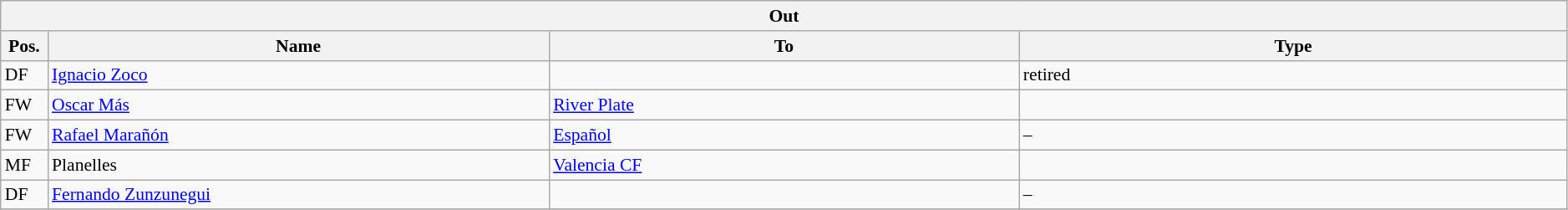<table class="wikitable" style="font-size:90%;width:99%;">
<tr>
<th colspan="4">Out</th>
</tr>
<tr>
<th width=3%>Pos.</th>
<th width=32%>Name</th>
<th width=30%>To</th>
<th width=35%>Type</th>
</tr>
<tr>
<td>DF</td>
<td><a href='#'>Ignacio Zoco</a></td>
<td></td>
<td>retired</td>
</tr>
<tr>
<td>FW</td>
<td><a href='#'>Oscar Más</a></td>
<td><a href='#'>River Plate</a></td>
<td></td>
</tr>
<tr>
<td>FW</td>
<td><a href='#'>Rafael Marañón</a></td>
<td><a href='#'>Español</a></td>
<td>–</td>
</tr>
<tr>
<td>MF</td>
<td>Planelles</td>
<td><a href='#'>Valencia CF</a></td>
<td></td>
</tr>
<tr>
<td>DF</td>
<td><a href='#'>Fernando Zunzunegui</a></td>
<td></td>
<td>–</td>
</tr>
<tr>
</tr>
</table>
